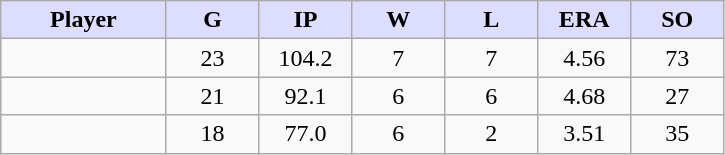<table class="wikitable sortable">
<tr>
<th style="background:#ddf; width:16%;">Player</th>
<th style="background:#ddf; width:9%;">G</th>
<th style="background:#ddf; width:9%;">IP</th>
<th style="background:#ddf; width:9%;">W</th>
<th style="background:#ddf; width:9%;">L</th>
<th style="background:#ddf; width:9%;">ERA</th>
<th style="background:#ddf; width:9%;">SO</th>
</tr>
<tr style="text-align:center;">
<td></td>
<td>23</td>
<td>104.2</td>
<td>7</td>
<td>7</td>
<td>4.56</td>
<td>73</td>
</tr>
<tr style="text-align:center;">
<td></td>
<td>21</td>
<td>92.1</td>
<td>6</td>
<td>6</td>
<td>4.68</td>
<td>27</td>
</tr>
<tr style="text-align:center;">
<td></td>
<td>18</td>
<td>77.0</td>
<td>6</td>
<td>2</td>
<td>3.51</td>
<td>35</td>
</tr>
</table>
